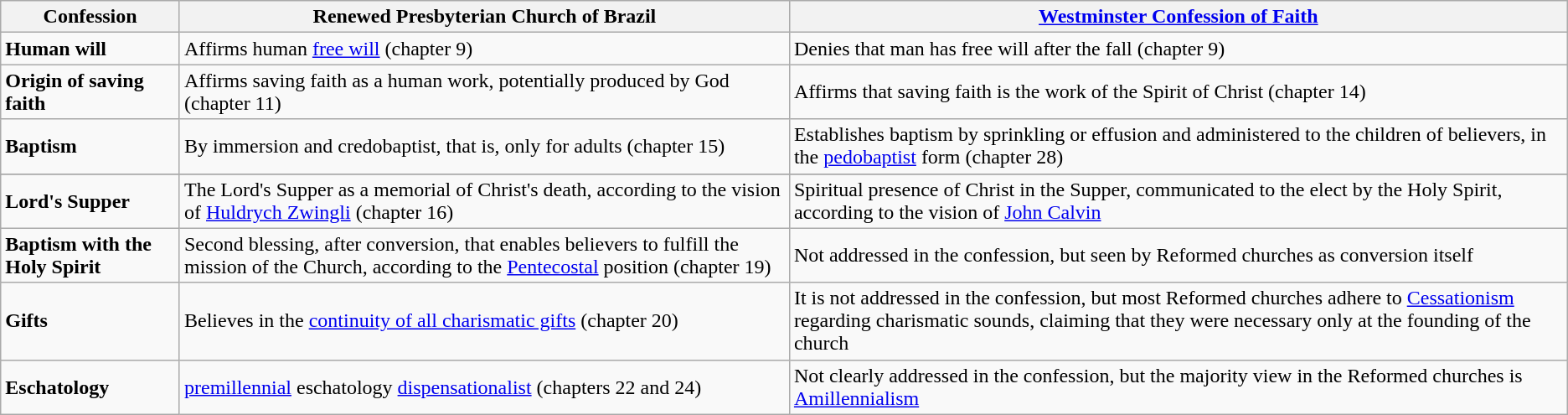<table class="wikitable">
<tr>
<th><strong>Confession</strong></th>
<th>Renewed Presbyterian Church of Brazil</th>
<th><a href='#'>Westminster Confession of Faith</a></th>
</tr>
<tr>
<td><strong>Human will</strong></td>
<td>Affirms human <a href='#'>free will</a> (chapter 9)</td>
<td>Denies that man has free will after the fall (chapter 9)</td>
</tr>
<tr>
<td><strong>Origin of saving faith</strong></td>
<td>Affirms saving faith as a human work, potentially produced by God (chapter 11)</td>
<td>Affirms that saving faith is the work of the Spirit of Christ (chapter 14)</td>
</tr>
<tr>
<td><strong>Baptism</strong></td>
<td>By immersion and credobaptist, that is, only for adults (chapter 15)</td>
<td>Establishes baptism by sprinkling or effusion and administered to the children of believers, in the <a href='#'>pedobaptist</a> form (chapter 28)</td>
</tr>
<tr>
</tr>
<tr>
<td><strong>Lord's Supper</strong></td>
<td>The Lord's Supper as a memorial of Christ's death, according to the vision of <a href='#'>Huldrych Zwingli</a> (chapter 16)</td>
<td>Spiritual presence of Christ in the Supper, communicated to the elect by the Holy Spirit, according to the vision of <a href='#'>John Calvin</a></td>
</tr>
<tr>
<td><strong>Baptism with the Holy Spirit</strong></td>
<td>Second blessing, after conversion, that enables believers to fulfill the mission of the Church, according to the <a href='#'>Pentecostal</a> position (chapter 19)</td>
<td>Not addressed in the confession, but seen by Reformed churches as conversion itself</td>
</tr>
<tr>
<td><strong>Gifts</strong></td>
<td>Believes in the <a href='#'>continuity of all charismatic gifts</a> (chapter 20)</td>
<td>It is not addressed in the confession, but most Reformed churches adhere to <a href='#'>Cessationism</a> regarding charismatic sounds, claiming that they were necessary only at the founding of the church</td>
</tr>
<tr>
<td><strong>Eschatology</strong></td>
<td><a href='#'>premillennial</a> eschatology <a href='#'>dispensationalist</a> (chapters 22 and 24)</td>
<td>Not clearly addressed in the confession, but the majority view in the Reformed churches is <a href='#'>Amillennialism</a></td>
</tr>
</table>
